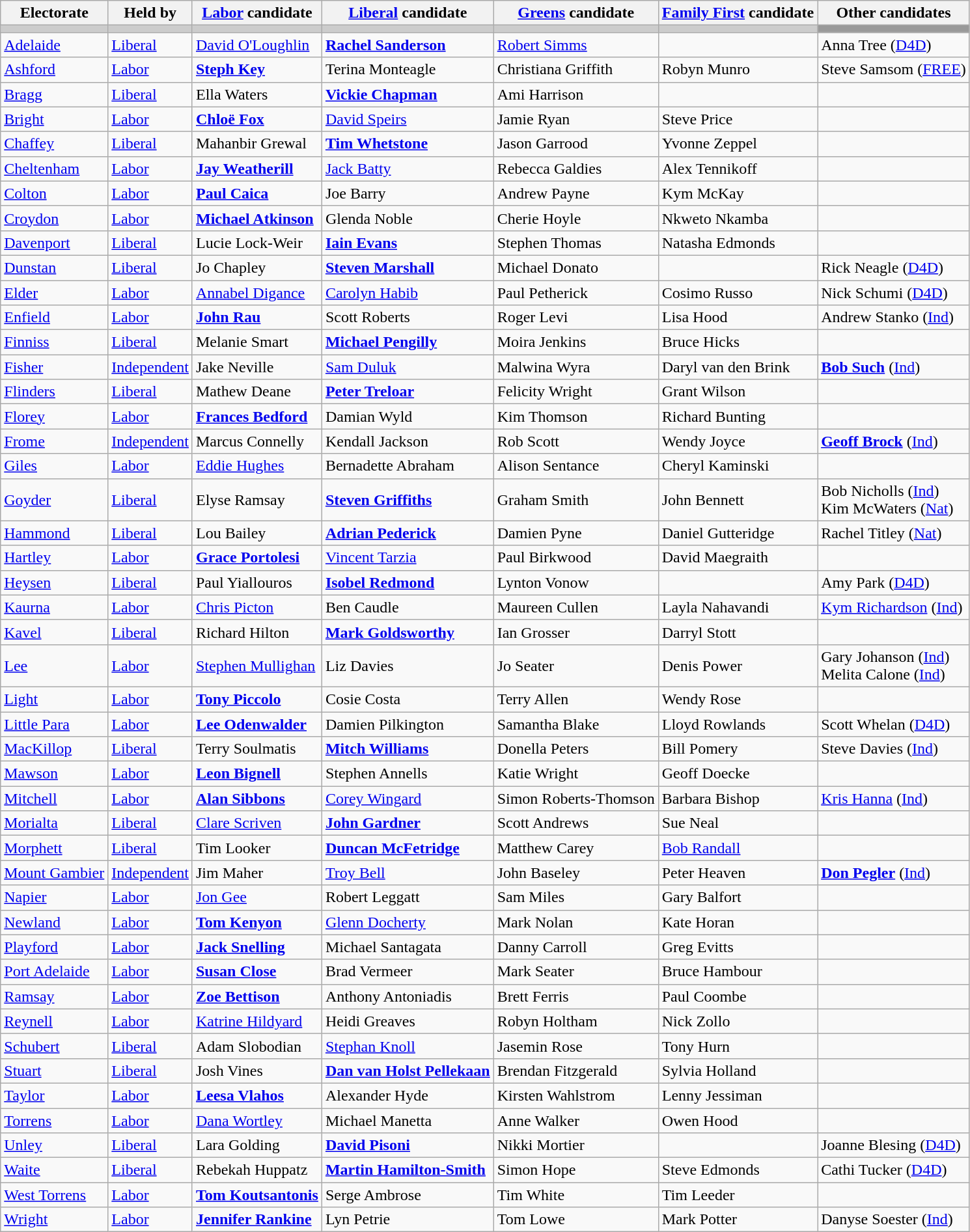<table class="wikitable">
<tr>
<th>Electorate</th>
<th>Held by</th>
<th><a href='#'>Labor</a> candidate</th>
<th><a href='#'>Liberal</a> candidate</th>
<th><a href='#'>Greens</a> candidate</th>
<th><a href='#'>Family First</a> candidate</th>
<th>Other candidates</th>
</tr>
<tr bgcolor="#cccccc">
<td></td>
<td></td>
<td></td>
<td></td>
<td></td>
<td></td>
<td bgcolor="#999999"></td>
</tr>
<tr>
<td><a href='#'>Adelaide</a></td>
<td><a href='#'>Liberal</a></td>
<td><a href='#'>David O'Loughlin</a></td>
<td><strong><a href='#'>Rachel Sanderson</a></strong></td>
<td><a href='#'>Robert Simms</a></td>
<td></td>
<td>Anna Tree (<a href='#'>D4D</a>)</td>
</tr>
<tr>
<td><a href='#'>Ashford</a></td>
<td><a href='#'>Labor</a></td>
<td><strong><a href='#'>Steph Key</a></strong></td>
<td>Terina Monteagle</td>
<td>Christiana Griffith</td>
<td>Robyn Munro</td>
<td>Steve Samsom (<a href='#'>FREE</a>)</td>
</tr>
<tr>
<td><a href='#'>Bragg</a></td>
<td><a href='#'>Liberal</a></td>
<td>Ella Waters</td>
<td><strong><a href='#'>Vickie Chapman</a></strong></td>
<td>Ami Harrison</td>
<td></td>
<td></td>
</tr>
<tr>
<td><a href='#'>Bright</a></td>
<td><a href='#'>Labor</a></td>
<td><strong><a href='#'>Chloë Fox</a></strong></td>
<td><a href='#'>David Speirs</a></td>
<td>Jamie Ryan</td>
<td>Steve Price</td>
<td></td>
</tr>
<tr>
<td><a href='#'>Chaffey</a></td>
<td><a href='#'>Liberal</a></td>
<td>Mahanbir Grewal</td>
<td><strong><a href='#'>Tim Whetstone</a></strong></td>
<td>Jason Garrood</td>
<td>Yvonne Zeppel</td>
<td></td>
</tr>
<tr>
<td><a href='#'>Cheltenham</a></td>
<td><a href='#'>Labor</a></td>
<td><strong><a href='#'>Jay Weatherill</a></strong></td>
<td><a href='#'>Jack Batty</a></td>
<td>Rebecca Galdies</td>
<td>Alex Tennikoff</td>
<td></td>
</tr>
<tr>
<td><a href='#'>Colton</a></td>
<td><a href='#'>Labor</a></td>
<td><strong><a href='#'>Paul Caica</a></strong></td>
<td>Joe Barry</td>
<td>Andrew Payne</td>
<td>Kym McKay</td>
<td></td>
</tr>
<tr>
<td><a href='#'>Croydon</a></td>
<td><a href='#'>Labor</a></td>
<td><strong><a href='#'>Michael Atkinson</a></strong></td>
<td>Glenda Noble</td>
<td>Cherie Hoyle</td>
<td>Nkweto Nkamba</td>
<td></td>
</tr>
<tr>
<td><a href='#'>Davenport</a></td>
<td><a href='#'>Liberal</a></td>
<td>Lucie Lock-Weir</td>
<td><strong><a href='#'>Iain Evans</a></strong></td>
<td>Stephen Thomas</td>
<td>Natasha Edmonds</td>
<td></td>
</tr>
<tr>
<td><a href='#'>Dunstan</a></td>
<td><a href='#'>Liberal</a></td>
<td>Jo Chapley</td>
<td><strong><a href='#'>Steven Marshall</a></strong></td>
<td>Michael Donato</td>
<td></td>
<td>Rick Neagle (<a href='#'>D4D</a>)</td>
</tr>
<tr>
<td><a href='#'>Elder</a></td>
<td><a href='#'>Labor</a></td>
<td><a href='#'>Annabel Digance</a></td>
<td><a href='#'>Carolyn Habib</a></td>
<td>Paul Petherick</td>
<td>Cosimo Russo</td>
<td>Nick Schumi (<a href='#'>D4D</a>)</td>
</tr>
<tr>
<td><a href='#'>Enfield</a></td>
<td><a href='#'>Labor</a></td>
<td><strong><a href='#'>John Rau</a></strong></td>
<td>Scott Roberts</td>
<td>Roger Levi</td>
<td>Lisa Hood</td>
<td>Andrew Stanko (<a href='#'>Ind</a>)</td>
</tr>
<tr>
<td><a href='#'>Finniss</a></td>
<td><a href='#'>Liberal</a></td>
<td>Melanie Smart</td>
<td><strong><a href='#'>Michael Pengilly</a></strong></td>
<td>Moira Jenkins</td>
<td>Bruce Hicks</td>
<td></td>
</tr>
<tr>
<td><a href='#'>Fisher</a></td>
<td><a href='#'>Independent</a></td>
<td>Jake Neville</td>
<td><a href='#'>Sam Duluk</a></td>
<td>Malwina Wyra</td>
<td>Daryl van den Brink</td>
<td><strong><a href='#'>Bob Such</a></strong> (<a href='#'>Ind</a>)</td>
</tr>
<tr>
<td><a href='#'>Flinders</a></td>
<td><a href='#'>Liberal</a></td>
<td>Mathew Deane</td>
<td><strong><a href='#'>Peter Treloar</a></strong></td>
<td>Felicity Wright</td>
<td>Grant Wilson</td>
<td></td>
</tr>
<tr>
<td><a href='#'>Florey</a></td>
<td><a href='#'>Labor</a></td>
<td><strong><a href='#'>Frances Bedford</a></strong></td>
<td>Damian Wyld</td>
<td>Kim Thomson</td>
<td>Richard Bunting</td>
<td></td>
</tr>
<tr>
<td><a href='#'>Frome</a></td>
<td><a href='#'>Independent</a></td>
<td>Marcus Connelly</td>
<td>Kendall Jackson</td>
<td>Rob Scott</td>
<td>Wendy Joyce</td>
<td><strong><a href='#'>Geoff Brock</a></strong> (<a href='#'>Ind</a>)</td>
</tr>
<tr>
<td><a href='#'>Giles</a></td>
<td><a href='#'>Labor</a></td>
<td><a href='#'>Eddie Hughes</a></td>
<td>Bernadette Abraham</td>
<td>Alison Sentance</td>
<td>Cheryl Kaminski</td>
<td></td>
</tr>
<tr>
<td><a href='#'>Goyder</a></td>
<td><a href='#'>Liberal</a></td>
<td>Elyse Ramsay</td>
<td><strong><a href='#'>Steven Griffiths</a></strong></td>
<td>Graham Smith</td>
<td>John Bennett</td>
<td>Bob Nicholls (<a href='#'>Ind</a>)<br>Kim McWaters (<a href='#'>Nat</a>)</td>
</tr>
<tr>
<td><a href='#'>Hammond</a></td>
<td><a href='#'>Liberal</a></td>
<td>Lou Bailey</td>
<td><strong><a href='#'>Adrian Pederick</a></strong></td>
<td>Damien Pyne</td>
<td>Daniel Gutteridge</td>
<td>Rachel Titley (<a href='#'>Nat</a>)</td>
</tr>
<tr>
<td><a href='#'>Hartley</a></td>
<td><a href='#'>Labor</a></td>
<td><strong><a href='#'>Grace Portolesi</a></strong></td>
<td><a href='#'>Vincent Tarzia</a></td>
<td>Paul Birkwood</td>
<td>David Maegraith</td>
<td></td>
</tr>
<tr>
<td><a href='#'>Heysen</a></td>
<td><a href='#'>Liberal</a></td>
<td>Paul Yiallouros</td>
<td><strong><a href='#'>Isobel Redmond</a></strong></td>
<td>Lynton Vonow</td>
<td></td>
<td>Amy Park (<a href='#'>D4D</a>)</td>
</tr>
<tr>
<td><a href='#'>Kaurna</a></td>
<td><a href='#'>Labor</a></td>
<td><a href='#'>Chris Picton</a></td>
<td>Ben Caudle</td>
<td>Maureen Cullen</td>
<td>Layla Nahavandi</td>
<td><a href='#'>Kym Richardson</a> (<a href='#'>Ind</a>)</td>
</tr>
<tr>
<td><a href='#'>Kavel</a></td>
<td><a href='#'>Liberal</a></td>
<td>Richard Hilton</td>
<td><strong><a href='#'>Mark Goldsworthy</a></strong></td>
<td>Ian Grosser</td>
<td>Darryl Stott</td>
<td></td>
</tr>
<tr>
<td><a href='#'>Lee</a></td>
<td><a href='#'>Labor</a></td>
<td><a href='#'>Stephen Mullighan</a></td>
<td>Liz Davies</td>
<td>Jo Seater</td>
<td>Denis Power</td>
<td>Gary Johanson (<a href='#'>Ind</a>)<br>Melita Calone (<a href='#'>Ind</a>)</td>
</tr>
<tr>
<td><a href='#'>Light</a></td>
<td><a href='#'>Labor</a></td>
<td><strong><a href='#'>Tony Piccolo</a></strong></td>
<td>Cosie Costa</td>
<td>Terry Allen</td>
<td>Wendy Rose</td>
<td></td>
</tr>
<tr>
<td><a href='#'>Little Para</a></td>
<td><a href='#'>Labor</a></td>
<td><strong><a href='#'>Lee Odenwalder</a></strong></td>
<td>Damien Pilkington</td>
<td>Samantha Blake</td>
<td>Lloyd Rowlands</td>
<td>Scott Whelan (<a href='#'>D4D</a>)</td>
</tr>
<tr>
<td><a href='#'>MacKillop</a></td>
<td><a href='#'>Liberal</a></td>
<td>Terry Soulmatis</td>
<td><strong><a href='#'>Mitch Williams</a></strong></td>
<td>Donella Peters</td>
<td>Bill Pomery</td>
<td>Steve Davies (<a href='#'>Ind</a>)</td>
</tr>
<tr>
<td><a href='#'>Mawson</a></td>
<td><a href='#'>Labor</a></td>
<td><strong><a href='#'>Leon Bignell</a></strong></td>
<td>Stephen Annells</td>
<td>Katie Wright</td>
<td>Geoff Doecke</td>
<td></td>
</tr>
<tr>
<td><a href='#'>Mitchell</a></td>
<td><a href='#'>Labor</a></td>
<td><strong><a href='#'>Alan Sibbons</a></strong></td>
<td><a href='#'>Corey Wingard</a></td>
<td>Simon Roberts-Thomson</td>
<td>Barbara Bishop</td>
<td><a href='#'>Kris Hanna</a> (<a href='#'>Ind</a>)</td>
</tr>
<tr>
<td><a href='#'>Morialta</a></td>
<td><a href='#'>Liberal</a></td>
<td><a href='#'>Clare Scriven</a></td>
<td><strong><a href='#'>John Gardner</a></strong></td>
<td>Scott Andrews</td>
<td>Sue Neal</td>
<td></td>
</tr>
<tr>
<td><a href='#'>Morphett</a></td>
<td><a href='#'>Liberal</a></td>
<td>Tim Looker</td>
<td><strong><a href='#'>Duncan McFetridge</a></strong></td>
<td>Matthew Carey</td>
<td><a href='#'>Bob Randall</a></td>
<td></td>
</tr>
<tr>
<td><a href='#'>Mount Gambier</a></td>
<td><a href='#'>Independent</a></td>
<td>Jim Maher</td>
<td><a href='#'>Troy Bell</a></td>
<td>John Baseley</td>
<td>Peter Heaven</td>
<td><strong><a href='#'>Don Pegler</a></strong> (<a href='#'>Ind</a>)</td>
</tr>
<tr>
<td><a href='#'>Napier</a></td>
<td><a href='#'>Labor</a></td>
<td><a href='#'>Jon Gee</a></td>
<td>Robert Leggatt</td>
<td>Sam Miles</td>
<td>Gary Balfort</td>
<td></td>
</tr>
<tr>
<td><a href='#'>Newland</a></td>
<td><a href='#'>Labor</a></td>
<td><strong><a href='#'>Tom Kenyon</a></strong></td>
<td><a href='#'>Glenn Docherty</a></td>
<td>Mark Nolan</td>
<td>Kate Horan</td>
<td></td>
</tr>
<tr>
<td><a href='#'>Playford</a></td>
<td><a href='#'>Labor</a></td>
<td><strong><a href='#'>Jack Snelling</a></strong></td>
<td>Michael Santagata</td>
<td>Danny Carroll</td>
<td>Greg Evitts</td>
<td></td>
</tr>
<tr>
<td><a href='#'>Port Adelaide</a></td>
<td><a href='#'>Labor</a></td>
<td><strong><a href='#'>Susan Close</a></strong></td>
<td>Brad Vermeer</td>
<td>Mark Seater</td>
<td>Bruce Hambour</td>
<td></td>
</tr>
<tr>
<td><a href='#'>Ramsay</a></td>
<td><a href='#'>Labor</a></td>
<td><strong><a href='#'>Zoe Bettison</a></strong></td>
<td>Anthony Antoniadis</td>
<td>Brett Ferris</td>
<td>Paul Coombe</td>
<td></td>
</tr>
<tr>
<td><a href='#'>Reynell</a></td>
<td><a href='#'>Labor</a></td>
<td><a href='#'>Katrine Hildyard</a></td>
<td>Heidi Greaves</td>
<td>Robyn Holtham</td>
<td>Nick Zollo</td>
<td></td>
</tr>
<tr>
<td><a href='#'>Schubert</a></td>
<td><a href='#'>Liberal</a></td>
<td>Adam Slobodian</td>
<td><a href='#'>Stephan Knoll</a></td>
<td>Jasemin Rose</td>
<td>Tony Hurn</td>
<td></td>
</tr>
<tr>
<td><a href='#'>Stuart</a></td>
<td><a href='#'>Liberal</a></td>
<td>Josh Vines</td>
<td><strong><a href='#'>Dan van Holst Pellekaan</a></strong></td>
<td>Brendan Fitzgerald</td>
<td>Sylvia Holland</td>
<td></td>
</tr>
<tr>
<td><a href='#'>Taylor</a></td>
<td><a href='#'>Labor</a></td>
<td><strong><a href='#'>Leesa Vlahos</a></strong></td>
<td>Alexander Hyde</td>
<td>Kirsten Wahlstrom</td>
<td>Lenny Jessiman</td>
<td></td>
</tr>
<tr>
<td><a href='#'>Torrens</a></td>
<td><a href='#'>Labor</a></td>
<td><a href='#'>Dana Wortley</a></td>
<td>Michael Manetta</td>
<td>Anne Walker</td>
<td>Owen Hood</td>
<td></td>
</tr>
<tr>
<td><a href='#'>Unley</a></td>
<td><a href='#'>Liberal</a></td>
<td>Lara Golding</td>
<td><strong><a href='#'>David Pisoni</a></strong></td>
<td>Nikki Mortier</td>
<td></td>
<td>Joanne Blesing (<a href='#'>D4D</a>)</td>
</tr>
<tr>
<td><a href='#'>Waite</a></td>
<td><a href='#'>Liberal</a></td>
<td>Rebekah Huppatz</td>
<td><strong><a href='#'>Martin Hamilton-Smith</a></strong></td>
<td>Simon Hope</td>
<td>Steve Edmonds</td>
<td>Cathi Tucker (<a href='#'>D4D</a>)</td>
</tr>
<tr>
<td><a href='#'>West Torrens</a></td>
<td><a href='#'>Labor</a></td>
<td><strong><a href='#'>Tom Koutsantonis</a></strong></td>
<td>Serge Ambrose</td>
<td>Tim White</td>
<td>Tim Leeder</td>
<td></td>
</tr>
<tr>
<td><a href='#'>Wright</a></td>
<td><a href='#'>Labor</a></td>
<td><strong><a href='#'>Jennifer Rankine</a></strong></td>
<td>Lyn Petrie</td>
<td>Tom Lowe</td>
<td>Mark Potter</td>
<td>Danyse Soester (<a href='#'>Ind</a>)</td>
</tr>
</table>
